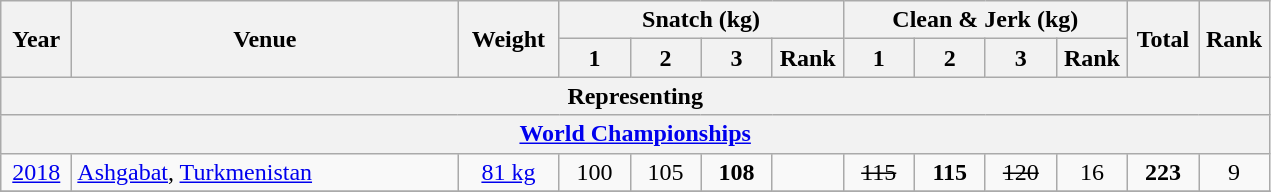<table class = "wikitable" style="text-align:center;">
<tr>
<th rowspan=2 width=40>Year</th>
<th rowspan=2 width=250>Venue</th>
<th rowspan=2 width=60>Weight</th>
<th colspan=4>Snatch (kg)</th>
<th colspan=4>Clean & Jerk (kg)</th>
<th rowspan=2 width=40>Total</th>
<th rowspan=2 width=40>Rank</th>
</tr>
<tr>
<th width=40>1</th>
<th width=40>2</th>
<th width=40>3</th>
<th width=40>Rank</th>
<th width=40>1</th>
<th width=40>2</th>
<th width=40>3</th>
<th width=40>Rank</th>
</tr>
<tr>
<th colspan=13>Representing </th>
</tr>
<tr>
<th colspan=13><a href='#'>World Championships</a></th>
</tr>
<tr>
<td><a href='#'>2018</a></td>
<td align=left> <a href='#'>Ashgabat</a>, <a href='#'>Turkmenistan</a></td>
<td><a href='#'>81 kg</a></td>
<td>100</td>
<td>105</td>
<td><strong>108</strong></td>
<td></td>
<td><s>115</s></td>
<td><strong>115</strong></td>
<td><s>120</s></td>
<td>16</td>
<td><strong>223</strong></td>
<td>9</td>
</tr>
<tr>
</tr>
</table>
